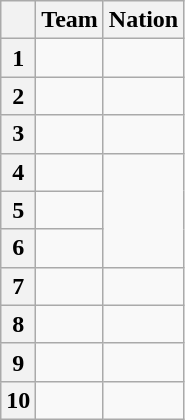<table class="wikitable unsortable" style="text-align:left">
<tr>
<th scope="col"></th>
<th scope="col">Team</th>
<th scope="col">Nation</th>
</tr>
<tr>
<th scope="row">1</th>
<td></td>
<td></td>
</tr>
<tr>
<th scope="row">2</th>
<td></td>
<td></td>
</tr>
<tr>
<th scope="row">3</th>
<td></td>
<td></td>
</tr>
<tr>
<th scope="row">4</th>
<td></td>
<td rowspan="3"></td>
</tr>
<tr>
<th scope="row">5</th>
<td></td>
</tr>
<tr>
<th scope="row">6</th>
<td></td>
</tr>
<tr>
<th scope="row">7</th>
<td></td>
<td></td>
</tr>
<tr>
<th scope="row">8</th>
<td></td>
<td></td>
</tr>
<tr>
<th scope="row">9</th>
<td></td>
<td></td>
</tr>
<tr>
<th scope="row">10</th>
<td></td>
<td></td>
</tr>
</table>
